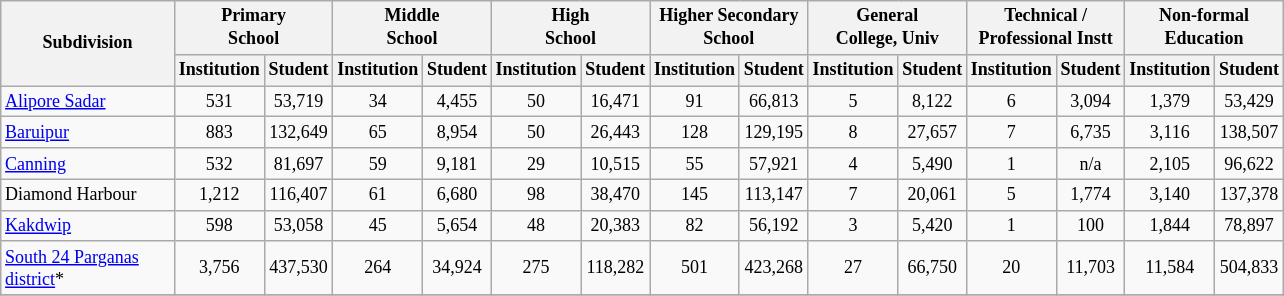<table class="wikitable" style="text-align:center;font-size: 9pt">
<tr>
<th width="110" rowspan="2">Subdivision</th>
<th colspan="2">Primary<br>School</th>
<th colspan="2">Middle<br>School</th>
<th colspan="2">High<br>School</th>
<th colspan="2">Higher Secondary<br>School</th>
<th colspan="2">General<br>College, Univ</th>
<th colspan="2">Technical /<br>Professional Instt</th>
<th colspan="2">Non-formal<br>Education</th>
</tr>
<tr>
<th width="30">Institution</th>
<th width="30">Student</th>
<th width="30">Institution</th>
<th width="30">Student</th>
<th width="30">Institution</th>
<th width="30">Student</th>
<th width="30">Institution</th>
<th width="30">Student</th>
<th width="30">Institution</th>
<th width="30">Student</th>
<th width="30">Institution</th>
<th width="30">Student</th>
<th width="30">Institution</th>
<th width="30">Student<br></th>
</tr>
<tr>
<td align=left><a href='#'>Alipore Sadar</a></td>
<td align="center">531</td>
<td align="center">53,719</td>
<td align="center">34</td>
<td align="center">4,455</td>
<td align="center">50</td>
<td align="center">16,471</td>
<td align="center">91</td>
<td align="center">66,813</td>
<td align="center">5</td>
<td align="center">8,122</td>
<td align="center">6</td>
<td align="center">3,094</td>
<td align="center">1,379</td>
<td align="center">53,429</td>
</tr>
<tr>
<td align=left><a href='#'>Baruipur</a></td>
<td align="center">883</td>
<td align="center">132,649</td>
<td align="center">65</td>
<td align="center">8,954</td>
<td align="center">50</td>
<td align="center">26,443</td>
<td align="center">128</td>
<td align="center">129,195</td>
<td align="center">8</td>
<td align="center">27,657</td>
<td align="center">7</td>
<td align="center">6,735</td>
<td align="center">3,116</td>
<td align="center">138,507</td>
</tr>
<tr>
<td align=left><a href='#'>Canning</a></td>
<td align="center">532</td>
<td align="center">81,697</td>
<td align="center">59</td>
<td align="center">9,181</td>
<td align="center">29</td>
<td align="center">10,515</td>
<td align="center">55</td>
<td align="center">57,921</td>
<td align="center">4</td>
<td align="center">5,490</td>
<td align="center">1</td>
<td align="center">n/a</td>
<td align="center">2,105</td>
<td align="center">96,622</td>
</tr>
<tr>
<td align=left>Diamond Harbour</td>
<td align="center">1,212</td>
<td align="center">116,407</td>
<td align="center">61</td>
<td align="center">6,680</td>
<td align="center">98</td>
<td align="center">38,470</td>
<td align="center">145</td>
<td align="center">113,147</td>
<td align="center">7</td>
<td align="center">20,061</td>
<td align="center">5</td>
<td align="center">1,774</td>
<td align="center">3,140</td>
<td align="center">137,378</td>
</tr>
<tr>
<td align=left><a href='#'>Kakdwip</a></td>
<td align="center">598</td>
<td align="center">53,058</td>
<td align="center">45</td>
<td align="center">5,654</td>
<td align="center">48</td>
<td align="center">20,383</td>
<td align="center">82</td>
<td align="center">56,192</td>
<td align="center">3</td>
<td align="center">5,420</td>
<td align="center">1</td>
<td align="center">100</td>
<td align="center">1,844</td>
<td align="center">78,897</td>
</tr>
<tr>
<td align=left><a href='#'>South 24 Parganas district</a>*</td>
<td align="center">3,756</td>
<td align="center">437,530</td>
<td align="center">264</td>
<td align="center">34,924</td>
<td align="center">275</td>
<td align="center">118,282</td>
<td align="center">501</td>
<td align="center">423,268</td>
<td align="center">27</td>
<td align="center">66,750</td>
<td align="center">20</td>
<td align="center">11,703</td>
<td align="center">11,584</td>
<td align="center">504,833</td>
</tr>
<tr>
</tr>
</table>
